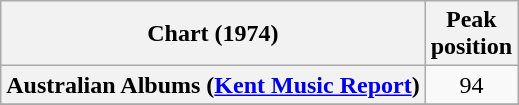<table class="wikitable sortable plainrowheaders" style="text-align:center">
<tr>
<th scope="col">Chart (1974)</th>
<th scope="col">Peak<br>position</th>
</tr>
<tr>
<th scope="row">Australian Albums (<a href='#'>Kent Music Report</a>)</th>
<td style="text-align:center;">94</td>
</tr>
<tr>
</tr>
<tr>
</tr>
</table>
